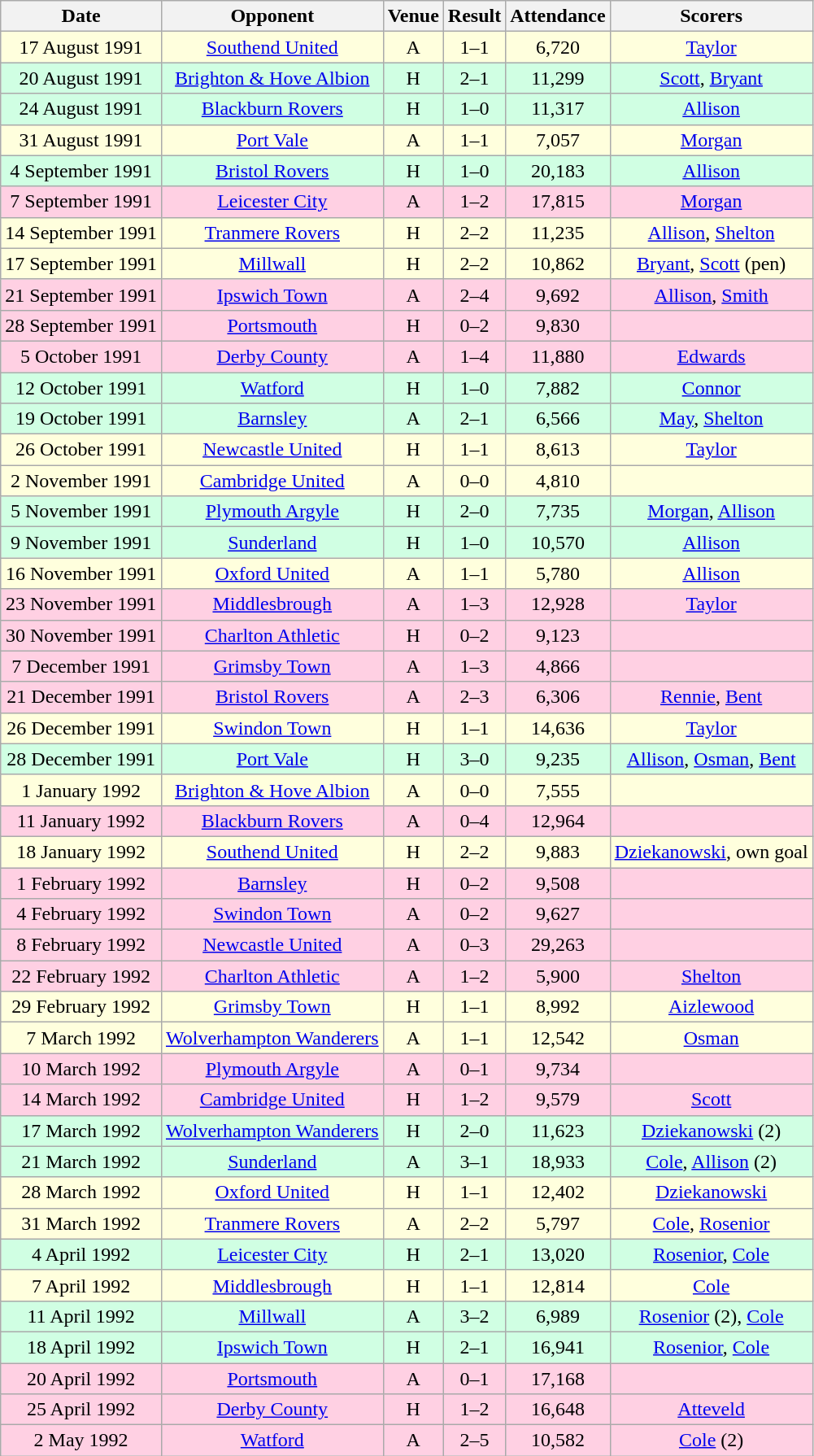<table class="wikitable sortable" style="font-size:100%; text-align:center">
<tr>
<th>Date</th>
<th>Opponent</th>
<th>Venue</th>
<th>Result</th>
<th>Attendance</th>
<th>Scorers</th>
</tr>
<tr style="background-color: #ffffdd;">
<td>17 August 1991</td>
<td><a href='#'>Southend United</a></td>
<td>A</td>
<td>1–1</td>
<td>6,720</td>
<td><a href='#'>Taylor</a></td>
</tr>
<tr style="background-color: #d0ffe3;">
<td>20 August 1991</td>
<td><a href='#'>Brighton & Hove Albion</a></td>
<td>H</td>
<td>2–1</td>
<td>11,299</td>
<td><a href='#'>Scott</a>, <a href='#'>Bryant</a></td>
</tr>
<tr style="background-color: #d0ffe3;">
<td>24 August 1991</td>
<td><a href='#'>Blackburn Rovers</a></td>
<td>H</td>
<td>1–0</td>
<td>11,317</td>
<td><a href='#'>Allison</a></td>
</tr>
<tr style="background-color: #ffffdd;">
<td>31 August 1991</td>
<td><a href='#'>Port Vale</a></td>
<td>A</td>
<td>1–1</td>
<td>7,057</td>
<td><a href='#'>Morgan</a></td>
</tr>
<tr style="background-color: #d0ffe3;">
<td>4 September 1991</td>
<td><a href='#'>Bristol Rovers</a></td>
<td>H</td>
<td>1–0</td>
<td>20,183</td>
<td><a href='#'>Allison</a></td>
</tr>
<tr style="background-color: #ffd0e3;">
<td>7 September 1991</td>
<td><a href='#'>Leicester City</a></td>
<td>A</td>
<td>1–2</td>
<td>17,815</td>
<td><a href='#'>Morgan</a></td>
</tr>
<tr style="background-color: #ffffdd;">
<td>14 September 1991</td>
<td><a href='#'>Tranmere Rovers</a></td>
<td>H</td>
<td>2–2</td>
<td>11,235</td>
<td><a href='#'>Allison</a>, <a href='#'>Shelton</a></td>
</tr>
<tr style="background-color: #ffffdd;">
<td>17 September 1991</td>
<td><a href='#'>Millwall</a></td>
<td>H</td>
<td>2–2</td>
<td>10,862</td>
<td><a href='#'>Bryant</a>, <a href='#'>Scott</a> (pen)</td>
</tr>
<tr style="background-color: #ffd0e3;">
<td>21 September 1991</td>
<td><a href='#'>Ipswich Town</a></td>
<td>A</td>
<td>2–4</td>
<td>9,692</td>
<td><a href='#'>Allison</a>, <a href='#'>Smith</a></td>
</tr>
<tr style="background-color: #ffd0e3;">
<td>28 September 1991</td>
<td><a href='#'>Portsmouth</a></td>
<td>H</td>
<td>0–2</td>
<td>9,830</td>
<td></td>
</tr>
<tr style="background-color: #ffd0e3;">
<td>5 October 1991</td>
<td><a href='#'>Derby County</a></td>
<td>A</td>
<td>1–4</td>
<td>11,880</td>
<td><a href='#'>Edwards</a></td>
</tr>
<tr style="background-color: #d0ffe3;">
<td>12 October 1991</td>
<td><a href='#'>Watford</a></td>
<td>H</td>
<td>1–0</td>
<td>7,882</td>
<td><a href='#'>Connor</a></td>
</tr>
<tr style="background-color: #d0ffe3;">
<td>19 October 1991</td>
<td><a href='#'>Barnsley</a></td>
<td>A</td>
<td>2–1</td>
<td>6,566</td>
<td><a href='#'>May</a>, <a href='#'>Shelton</a></td>
</tr>
<tr style="background-color: #ffffdd;">
<td>26 October 1991</td>
<td><a href='#'>Newcastle United</a></td>
<td>H</td>
<td>1–1</td>
<td>8,613</td>
<td><a href='#'>Taylor</a></td>
</tr>
<tr style="background-color: #ffffdd;">
<td>2 November 1991</td>
<td><a href='#'>Cambridge United</a></td>
<td>A</td>
<td>0–0</td>
<td>4,810</td>
<td></td>
</tr>
<tr style="background-color: #d0ffe3;">
<td>5 November 1991</td>
<td><a href='#'>Plymouth Argyle</a></td>
<td>H</td>
<td>2–0</td>
<td>7,735</td>
<td><a href='#'>Morgan</a>, <a href='#'>Allison</a></td>
</tr>
<tr style="background-color: #d0ffe3;">
<td>9 November 1991</td>
<td><a href='#'>Sunderland</a></td>
<td>H</td>
<td>1–0</td>
<td>10,570</td>
<td><a href='#'>Allison</a></td>
</tr>
<tr style="background-color: #ffffdd;">
<td>16 November 1991</td>
<td><a href='#'>Oxford United</a></td>
<td>A</td>
<td>1–1</td>
<td>5,780</td>
<td><a href='#'>Allison</a></td>
</tr>
<tr style="background-color: #ffd0e3;">
<td>23 November 1991</td>
<td><a href='#'>Middlesbrough</a></td>
<td>A</td>
<td>1–3</td>
<td>12,928</td>
<td><a href='#'>Taylor</a></td>
</tr>
<tr style="background-color: #ffd0e3;">
<td>30 November 1991</td>
<td><a href='#'>Charlton Athletic</a></td>
<td>H</td>
<td>0–2</td>
<td>9,123</td>
<td></td>
</tr>
<tr style="background-color: #ffd0e3;">
<td>7 December 1991</td>
<td><a href='#'>Grimsby Town</a></td>
<td>A</td>
<td>1–3</td>
<td>4,866</td>
<td></td>
</tr>
<tr style="background-color: #ffd0e3;">
<td>21 December 1991</td>
<td><a href='#'>Bristol Rovers</a></td>
<td>A</td>
<td>2–3</td>
<td>6,306</td>
<td><a href='#'>Rennie</a>, <a href='#'>Bent</a></td>
</tr>
<tr style="background-color: #ffffdd;">
<td>26 December 1991</td>
<td><a href='#'>Swindon Town</a></td>
<td>H</td>
<td>1–1</td>
<td>14,636</td>
<td><a href='#'>Taylor</a></td>
</tr>
<tr style="background-color: #d0ffe3;">
<td>28 December 1991</td>
<td><a href='#'>Port Vale</a></td>
<td>H</td>
<td>3–0</td>
<td>9,235</td>
<td><a href='#'>Allison</a>, <a href='#'>Osman</a>, <a href='#'>Bent</a></td>
</tr>
<tr style="background-color: #ffffdd;">
<td>1 January 1992</td>
<td><a href='#'>Brighton & Hove Albion</a></td>
<td>A</td>
<td>0–0</td>
<td>7,555</td>
<td></td>
</tr>
<tr style="background-color: #ffd0e3;">
<td>11 January 1992</td>
<td><a href='#'>Blackburn Rovers</a></td>
<td>A</td>
<td>0–4</td>
<td>12,964</td>
<td></td>
</tr>
<tr style="background-color: #ffffdd;">
<td>18 January 1992</td>
<td><a href='#'>Southend United</a></td>
<td>H</td>
<td>2–2</td>
<td>9,883</td>
<td><a href='#'>Dziekanowski</a>, own goal</td>
</tr>
<tr style="background-color: #ffd0e3;">
<td>1 February 1992</td>
<td><a href='#'>Barnsley</a></td>
<td>H</td>
<td>0–2</td>
<td>9,508</td>
<td></td>
</tr>
<tr style="background-color: #ffd0e3;">
<td>4 February 1992</td>
<td><a href='#'>Swindon Town</a></td>
<td>A</td>
<td>0–2</td>
<td>9,627</td>
<td></td>
</tr>
<tr style="background-color: #ffd0e3;">
<td>8 February 1992</td>
<td><a href='#'>Newcastle United</a></td>
<td>A</td>
<td>0–3</td>
<td>29,263</td>
<td></td>
</tr>
<tr style="background-color: #ffd0e3;">
<td>22 February 1992</td>
<td><a href='#'>Charlton Athletic</a></td>
<td>A</td>
<td>1–2</td>
<td>5,900</td>
<td><a href='#'>Shelton</a></td>
</tr>
<tr style="background-color: #ffffdd;">
<td>29 February 1992</td>
<td><a href='#'>Grimsby Town</a></td>
<td>H</td>
<td>1–1</td>
<td>8,992</td>
<td><a href='#'>Aizlewood</a></td>
</tr>
<tr style="background-color: #ffffdd;">
<td>7 March 1992</td>
<td><a href='#'>Wolverhampton Wanderers</a></td>
<td>A</td>
<td>1–1</td>
<td>12,542</td>
<td><a href='#'>Osman</a></td>
</tr>
<tr style="background-color: #ffd0e3;">
<td>10 March 1992</td>
<td><a href='#'>Plymouth Argyle</a></td>
<td>A</td>
<td>0–1</td>
<td>9,734</td>
<td></td>
</tr>
<tr style="background-color: #ffd0e3;">
<td>14 March 1992</td>
<td><a href='#'>Cambridge United</a></td>
<td>H</td>
<td>1–2</td>
<td>9,579</td>
<td><a href='#'>Scott</a></td>
</tr>
<tr style="background-color: #d0ffe3;">
<td>17 March 1992</td>
<td><a href='#'>Wolverhampton Wanderers</a></td>
<td>H</td>
<td>2–0</td>
<td>11,623</td>
<td><a href='#'>Dziekanowski</a> (2)</td>
</tr>
<tr style="background-color: #d0ffe3;">
<td>21 March 1992</td>
<td><a href='#'>Sunderland</a></td>
<td>A</td>
<td>3–1</td>
<td>18,933</td>
<td><a href='#'>Cole</a>, <a href='#'>Allison</a> (2)</td>
</tr>
<tr style="background-color: #ffffdd;">
<td>28 March 1992</td>
<td><a href='#'>Oxford United</a></td>
<td>H</td>
<td>1–1</td>
<td>12,402</td>
<td><a href='#'>Dziekanowski</a></td>
</tr>
<tr style="background-color: #ffffdd;">
<td>31 March 1992</td>
<td><a href='#'>Tranmere Rovers</a></td>
<td>A</td>
<td>2–2</td>
<td>5,797</td>
<td><a href='#'>Cole</a>, <a href='#'>Rosenior</a></td>
</tr>
<tr style="background-color: #d0ffe3;">
<td>4 April 1992</td>
<td><a href='#'>Leicester City</a></td>
<td>H</td>
<td>2–1</td>
<td>13,020</td>
<td><a href='#'>Rosenior</a>, <a href='#'>Cole</a></td>
</tr>
<tr style="background-color: #ffffdd;">
<td>7 April 1992</td>
<td><a href='#'>Middlesbrough</a></td>
<td>H</td>
<td>1–1</td>
<td>12,814</td>
<td><a href='#'>Cole</a></td>
</tr>
<tr style="background-color: #d0ffe3;">
<td>11 April 1992</td>
<td><a href='#'>Millwall</a></td>
<td>A</td>
<td>3–2</td>
<td>6,989</td>
<td><a href='#'>Rosenior</a> (2), <a href='#'>Cole</a></td>
</tr>
<tr style="background-color: #d0ffe3;">
<td>18 April 1992</td>
<td><a href='#'>Ipswich Town</a></td>
<td>H</td>
<td>2–1</td>
<td>16,941</td>
<td><a href='#'>Rosenior</a>, <a href='#'>Cole</a></td>
</tr>
<tr style="background-color: #ffd0e3;">
<td>20 April 1992</td>
<td><a href='#'>Portsmouth</a></td>
<td>A</td>
<td>0–1</td>
<td>17,168</td>
<td></td>
</tr>
<tr style="background-color: #ffd0e3;">
<td>25 April 1992</td>
<td><a href='#'>Derby County</a></td>
<td>H</td>
<td>1–2</td>
<td>16,648</td>
<td><a href='#'>Atteveld</a></td>
</tr>
<tr style="background-color: #ffd0e3;">
<td>2 May 1992</td>
<td><a href='#'>Watford</a></td>
<td>A</td>
<td>2–5</td>
<td>10,582</td>
<td><a href='#'>Cole</a> (2)</td>
</tr>
</table>
